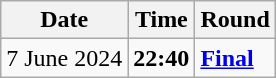<table class="wikitable">
<tr>
<th>Date</th>
<th>Time</th>
<th>Round</th>
</tr>
<tr>
<td>7 June 2024</td>
<td><strong>22:40</strong></td>
<td><strong><a href='#'>Final</a></strong></td>
</tr>
</table>
